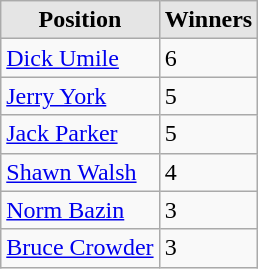<table class="wikitable">
<tr>
<th style="background:#e5e5e5;">Position</th>
<th style="background:#e5e5e5;">Winners</th>
</tr>
<tr>
<td><a href='#'>Dick Umile</a></td>
<td>6</td>
</tr>
<tr>
<td><a href='#'>Jerry York</a></td>
<td>5</td>
</tr>
<tr>
<td><a href='#'>Jack Parker</a></td>
<td>5</td>
</tr>
<tr>
<td><a href='#'>Shawn Walsh</a></td>
<td>4</td>
</tr>
<tr>
<td><a href='#'>Norm Bazin</a></td>
<td>3</td>
</tr>
<tr>
<td><a href='#'>Bruce Crowder</a></td>
<td>3</td>
</tr>
</table>
